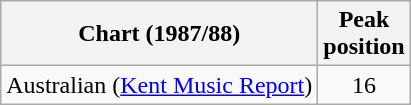<table class="wikitable">
<tr>
<th>Chart (1987/88)</th>
<th>Peak<br>position</th>
</tr>
<tr>
<td>Australian (<a href='#'>Kent Music Report</a>)</td>
<td align="center">16</td>
</tr>
</table>
